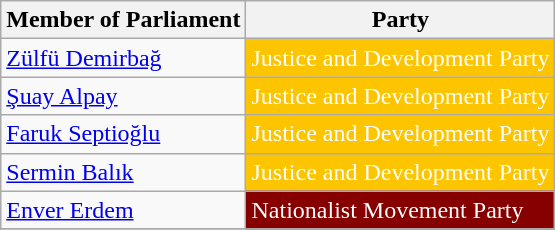<table class="wikitable">
<tr>
<th>Member of Parliament</th>
<th>Party</th>
</tr>
<tr>
<td><a href='#'>Zülfü Demirbağ</a></td>
<td style="background:#FDC400; color:white">Justice and Development Party</td>
</tr>
<tr>
<td><a href='#'>Şuay Alpay</a></td>
<td style="background:#FDC400; color:white">Justice and Development Party</td>
</tr>
<tr>
<td><a href='#'>Faruk Septioğlu</a></td>
<td style="background:#FDC400; color:white">Justice and Development Party</td>
</tr>
<tr>
<td><a href='#'>Sermin Balık</a></td>
<td style="background:#FDC400; color:white">Justice and Development Party</td>
</tr>
<tr>
<td><a href='#'>Enver Erdem</a></td>
<td style="background:#870000; color:white">Nationalist Movement Party</td>
</tr>
<tr>
</tr>
</table>
